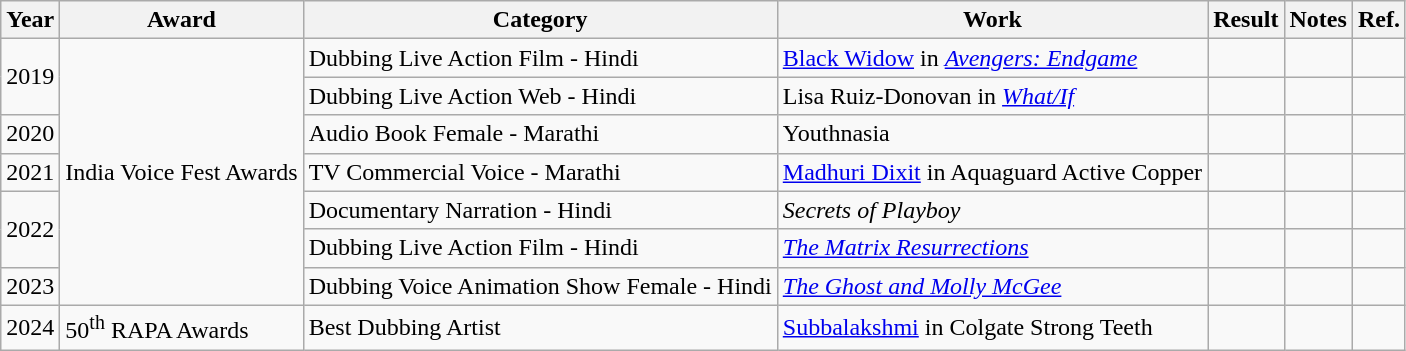<table class="wikitable">
<tr>
<th>Year</th>
<th>Award</th>
<th>Category</th>
<th>Work</th>
<th>Result</th>
<th>Notes</th>
<th>Ref.</th>
</tr>
<tr>
<td rowspan="2">2019</td>
<td rowspan="7">India Voice Fest Awards</td>
<td>Dubbing Live Action Film - Hindi</td>
<td><a href='#'>Black Widow</a> in <em><a href='#'>Avengers: Endgame</a></em></td>
<td></td>
<td></td>
<td></td>
</tr>
<tr>
<td>Dubbing Live Action Web - Hindi</td>
<td>Lisa Ruiz-Donovan in <em><a href='#'>What/If</a></em></td>
<td></td>
<td></td>
<td></td>
</tr>
<tr>
<td>2020</td>
<td>Audio Book Female - Marathi</td>
<td>Youthnasia</td>
<td></td>
<td></td>
<td></td>
</tr>
<tr>
<td>2021</td>
<td>TV Commercial Voice - Marathi</td>
<td><a href='#'>Madhuri Dixit</a> in Aquaguard Active Copper</td>
<td></td>
<td></td>
<td></td>
</tr>
<tr>
<td rowspan="2">2022</td>
<td>Documentary Narration - Hindi</td>
<td><em>Secrets of Playboy</em></td>
<td></td>
<td></td>
<td></td>
</tr>
<tr>
<td>Dubbing Live Action Film - Hindi</td>
<td><em><a href='#'>The Matrix Resurrections</a></em></td>
<td></td>
<td></td>
<td></td>
</tr>
<tr>
<td>2023</td>
<td>Dubbing Voice Animation Show Female - Hindi</td>
<td><em><a href='#'>The Ghost and Molly McGee</a></em></td>
<td></td>
<td></td>
<td></td>
</tr>
<tr>
<td>2024</td>
<td>50<sup>th</sup> RAPA Awards</td>
<td>Best Dubbing Artist</td>
<td><a href='#'>Subbalakshmi</a> in Colgate Strong Teeth</td>
<td></td>
<td></td>
<td></td>
</tr>
</table>
